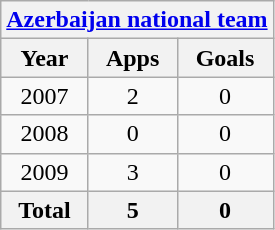<table class="wikitable" style="text-align:center">
<tr>
<th colspan=3><a href='#'>Azerbaijan national team</a></th>
</tr>
<tr>
<th>Year</th>
<th>Apps</th>
<th>Goals</th>
</tr>
<tr>
<td>2007</td>
<td>2</td>
<td>0</td>
</tr>
<tr>
<td>2008</td>
<td>0</td>
<td>0</td>
</tr>
<tr>
<td>2009</td>
<td>3</td>
<td>0</td>
</tr>
<tr>
<th>Total</th>
<th>5</th>
<th>0</th>
</tr>
</table>
